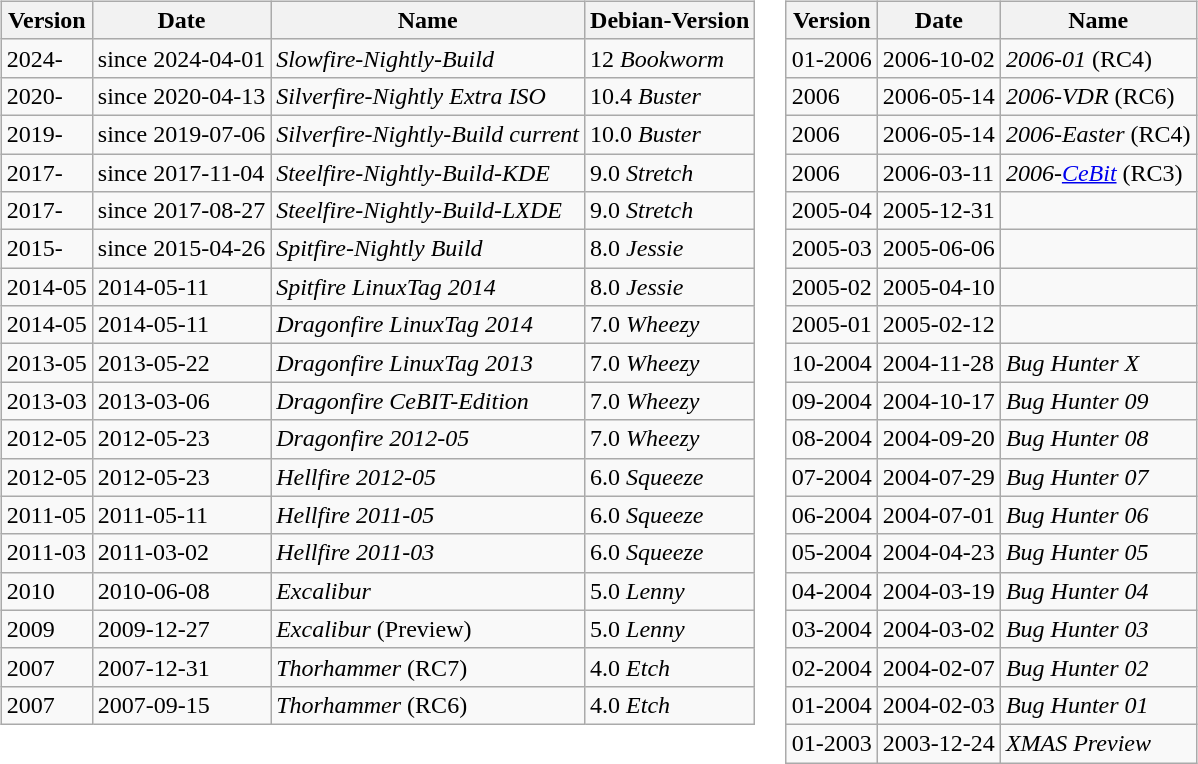<table>
<tr>
<td valign="top"><br><table class="wikitable">
<tr ---->
<th bgcolor="#B3B7FF">Version</th>
<th bgcolor="#B3B7FF">Date</th>
<th bgcolor="#B3B7FF">Name</th>
<th bgcolor="#B3B7FF">Debian-Version</th>
</tr>
<tr>
<td>2024-</td>
<td>since 2024-04-01</td>
<td><em>Slowfire-Nightly-Build</em></td>
<td>12 <em>Bookworm</em></td>
</tr>
<tr>
<td>2020-</td>
<td>since 2020-04-13</td>
<td><em>Silverfire-Nightly Extra ISO</em></td>
<td>10.4 <em>Buster</em></td>
</tr>
<tr>
<td>2019-</td>
<td>since 2019-07-06</td>
<td><em>Silverfire-Nightly-Build current</em></td>
<td>10.0 <em>Buster</em></td>
</tr>
<tr>
<td>2017-</td>
<td>since 2017-11-04</td>
<td><em>Steelfire-Nightly-Build-KDE</em></td>
<td>9.0 <em>Stretch</em></td>
</tr>
<tr>
<td>2017-</td>
<td>since 2017-08-27</td>
<td><em>Steelfire-Nightly-Build-LXDE</em></td>
<td>9.0 <em>Stretch</em></td>
</tr>
<tr>
<td>2015-</td>
<td>since 2015-04-26</td>
<td><em>Spitfire-Nightly Build</em></td>
<td>8.0 <em>Jessie</em></td>
</tr>
<tr>
<td>2014-05</td>
<td>2014-05-11</td>
<td><em>Spitfire LinuxTag 2014</em></td>
<td>8.0 <em>Jessie</em></td>
</tr>
<tr>
<td>2014-05</td>
<td>2014-05-11</td>
<td><em>Dragonfire LinuxTag 2014</em></td>
<td>7.0 <em>Wheezy</em></td>
</tr>
<tr>
<td>2013-05</td>
<td>2013-05-22</td>
<td><em>Dragonfire LinuxTag 2013</em></td>
<td>7.0 <em>Wheezy</em></td>
</tr>
<tr>
<td>2013-03</td>
<td>2013-03-06</td>
<td><em>Dragonfire CeBIT-Edition</em></td>
<td>7.0 <em>Wheezy</em></td>
</tr>
<tr>
<td>2012-05</td>
<td>2012-05-23</td>
<td><em>Dragonfire 2012-05</em></td>
<td>7.0 <em>Wheezy</em></td>
</tr>
<tr>
<td>2012-05</td>
<td>2012-05-23</td>
<td><em>Hellfire 2012-05</em></td>
<td>6.0 <em>Squeeze</em></td>
</tr>
<tr>
<td>2011-05</td>
<td>2011-05-11</td>
<td><em>Hellfire 2011-05</em></td>
<td>6.0 <em>Squeeze</em></td>
</tr>
<tr>
<td>2011-03</td>
<td>2011-03-02</td>
<td><em>Hellfire 2011-03</em></td>
<td>6.0 <em>Squeeze</em></td>
</tr>
<tr>
<td>2010</td>
<td>2010-06-08</td>
<td><em>Excalibur</em></td>
<td>5.0 <em>Lenny</em></td>
</tr>
<tr>
<td>2009</td>
<td>2009-12-27</td>
<td><em>Excalibur</em> (Preview)</td>
<td>5.0 <em>Lenny</em></td>
</tr>
<tr>
<td>2007</td>
<td>2007-12-31</td>
<td><em>Thorhammer</em> (RC7)</td>
<td>4.0<em> Etch</em></td>
</tr>
<tr>
<td>2007</td>
<td>2007-09-15</td>
<td><em>Thorhammer</em> (RC6)</td>
<td>4.0<em> Etch</em></td>
</tr>
</table>
</td>
<td valign="top"><br><table class="wikitable">
<tr ---->
<th bgcolor="#B3B7FF">Version</th>
<th bgcolor="#B3B7FF">Date</th>
<th bgcolor="#B3B7FF">Name</th>
</tr>
<tr>
<td>01-2006</td>
<td>2006-10-02</td>
<td><em>2006-01</em> (RC4)</td>
</tr>
<tr>
<td>2006</td>
<td>2006-05-14</td>
<td><em>2006-VDR</em> (RC6)</td>
</tr>
<tr>
<td>2006</td>
<td>2006-05-14</td>
<td><em>2006-Easter</em> (RC4)</td>
</tr>
<tr>
<td>2006</td>
<td>2006-03-11</td>
<td><em>2006-<a href='#'>CeBit</a></em> (RC3)</td>
</tr>
<tr>
<td>2005-04</td>
<td>2005-12-31</td>
<td></td>
</tr>
<tr>
<td>2005-03</td>
<td>2005-06-06</td>
<td></td>
</tr>
<tr>
<td>2005-02</td>
<td>2005-04-10</td>
<td></td>
</tr>
<tr>
<td>2005-01</td>
<td>2005-02-12</td>
<td></td>
</tr>
<tr>
<td>10-2004</td>
<td>2004-11-28</td>
<td><em>Bug Hunter X</em></td>
</tr>
<tr>
<td>09-2004</td>
<td>2004-10-17</td>
<td><em>Bug Hunter 09</em></td>
</tr>
<tr>
<td>08-2004</td>
<td>2004-09-20</td>
<td><em>Bug Hunter 08</em></td>
</tr>
<tr>
<td>07-2004</td>
<td>2004-07-29</td>
<td><em>Bug Hunter 07</em></td>
</tr>
<tr>
<td>06-2004</td>
<td>2004-07-01</td>
<td><em>Bug Hunter 06</em></td>
</tr>
<tr>
<td>05-2004</td>
<td>2004-04-23</td>
<td><em>Bug Hunter 05</em></td>
</tr>
<tr>
<td>04-2004</td>
<td>2004-03-19</td>
<td><em>Bug Hunter 04</em></td>
</tr>
<tr>
<td>03-2004</td>
<td>2004-03-02</td>
<td><em>Bug Hunter 03</em></td>
</tr>
<tr>
<td>02-2004</td>
<td>2004-02-07</td>
<td><em>Bug Hunter 02</em></td>
</tr>
<tr>
<td>01-2004</td>
<td>2004-02-03</td>
<td><em>Bug Hunter 01</em></td>
</tr>
<tr>
<td>01-2003</td>
<td>2003-12-24</td>
<td><em>XMAS Preview</em></td>
</tr>
</table>
</td>
</tr>
</table>
